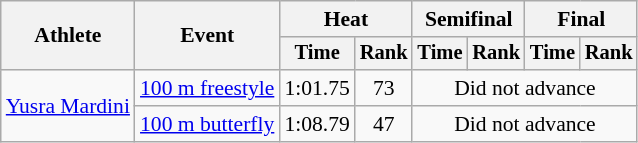<table class="wikitable" style="text-align:center; font-size:90%">
<tr>
<th rowspan="2">Athlete</th>
<th rowspan="2">Event</th>
<th colspan="2">Heat</th>
<th colspan="2">Semifinal</th>
<th colspan="2">Final</th>
</tr>
<tr style="font-size:95%">
<th>Time</th>
<th>Rank</th>
<th>Time</th>
<th>Rank</th>
<th>Time</th>
<th>Rank</th>
</tr>
<tr>
<td align=left rowspan=2><a href='#'>Yusra Mardini</a></td>
<td align=left><a href='#'>100 m freestyle</a></td>
<td>1:01.75</td>
<td>73</td>
<td colspan=4>Did not advance</td>
</tr>
<tr>
<td align=left><a href='#'>100 m butterfly</a></td>
<td>1:08.79</td>
<td>47</td>
<td colspan=4>Did not advance</td>
</tr>
</table>
